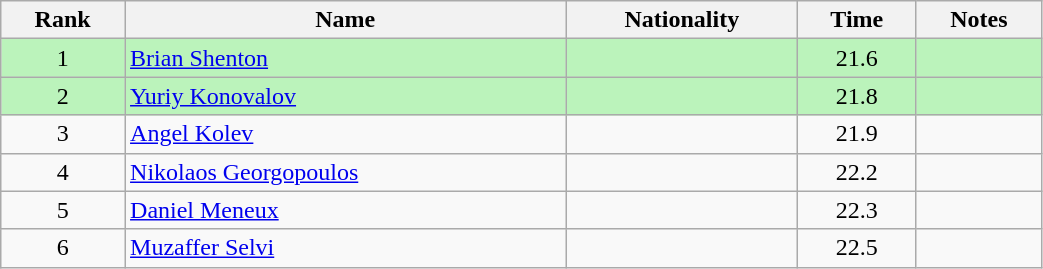<table class="wikitable sortable" style="text-align:center;width: 55%">
<tr>
<th>Rank</th>
<th>Name</th>
<th>Nationality</th>
<th>Time</th>
<th>Notes</th>
</tr>
<tr bgcolor=bbf3bb>
<td>1</td>
<td align=left><a href='#'>Brian Shenton</a></td>
<td align=left></td>
<td>21.6</td>
<td></td>
</tr>
<tr bgcolor=bbf3bb>
<td>2</td>
<td align=left><a href='#'>Yuriy Konovalov</a></td>
<td align=left></td>
<td>21.8</td>
<td></td>
</tr>
<tr>
<td>3</td>
<td align=left><a href='#'>Angel Kolev</a></td>
<td align=left></td>
<td>21.9</td>
<td></td>
</tr>
<tr>
<td>4</td>
<td align=left><a href='#'>Nikolaos Georgopoulos</a></td>
<td align=left></td>
<td>22.2</td>
<td></td>
</tr>
<tr>
<td>5</td>
<td align=left><a href='#'>Daniel Meneux</a></td>
<td align=left></td>
<td>22.3</td>
<td></td>
</tr>
<tr>
<td>6</td>
<td align=left><a href='#'>Muzaffer Selvi</a></td>
<td align=left></td>
<td>22.5</td>
<td></td>
</tr>
</table>
